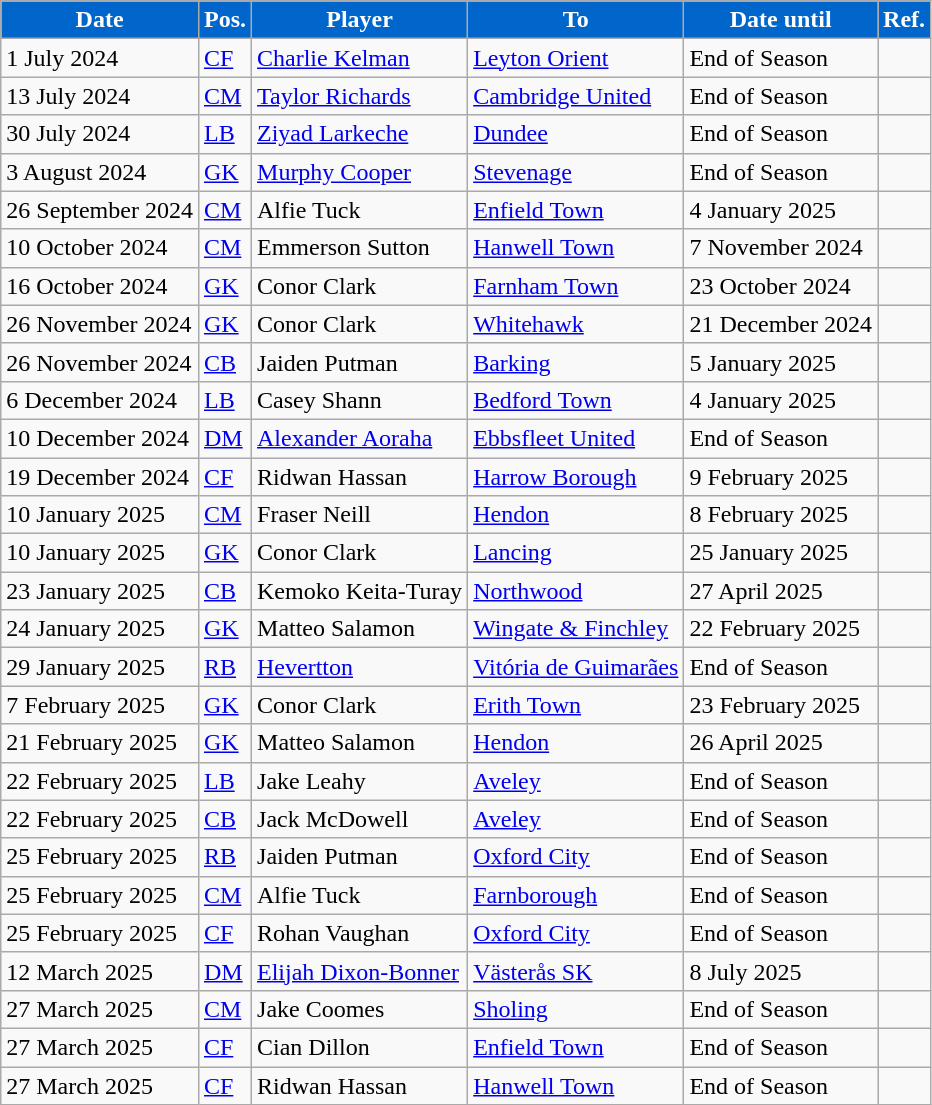<table class="wikitable plainrowheaders sortable">
<tr>
<th style="background:#0066cc; color:#ffffff">Date</th>
<th style="background:#0066cc; color:#ffffff">Pos.</th>
<th style="background:#0066cc; color:#ffffff">Player</th>
<th style="background:#0066cc; color:#ffffff">To</th>
<th style="background:#0066cc; color:#ffffff">Date until</th>
<th style="background:#0066cc; color:#ffffff">Ref.</th>
</tr>
<tr>
<td>1 July 2024</td>
<td><a href='#'>CF</a></td>
<td> <a href='#'>Charlie Kelman</a></td>
<td> <a href='#'>Leyton Orient</a></td>
<td>End of Season</td>
<td></td>
</tr>
<tr>
<td>13 July 2024</td>
<td><a href='#'>CM</a></td>
<td> <a href='#'>Taylor Richards</a></td>
<td> <a href='#'>Cambridge United</a></td>
<td>End of Season</td>
<td></td>
</tr>
<tr>
<td>30 July 2024</td>
<td><a href='#'>LB</a></td>
<td> <a href='#'>Ziyad Larkeche</a></td>
<td> <a href='#'>Dundee</a></td>
<td>End of Season</td>
<td></td>
</tr>
<tr>
<td>3 August 2024</td>
<td><a href='#'>GK</a></td>
<td> <a href='#'>Murphy Cooper</a></td>
<td> <a href='#'>Stevenage</a></td>
<td>End of Season</td>
<td></td>
</tr>
<tr>
<td>26 September 2024</td>
<td><a href='#'>CM</a></td>
<td> Alfie Tuck</td>
<td> <a href='#'>Enfield Town</a></td>
<td>4 January 2025</td>
<td></td>
</tr>
<tr>
<td>10 October 2024</td>
<td><a href='#'>CM</a></td>
<td> Emmerson Sutton</td>
<td> <a href='#'>Hanwell Town</a></td>
<td>7 November 2024</td>
<td></td>
</tr>
<tr>
<td>16 October 2024</td>
<td><a href='#'>GK</a></td>
<td> Conor Clark</td>
<td> <a href='#'>Farnham Town</a></td>
<td>23 October 2024</td>
<td></td>
</tr>
<tr>
<td>26 November 2024</td>
<td><a href='#'>GK</a></td>
<td> Conor Clark</td>
<td> <a href='#'>Whitehawk</a></td>
<td>21 December 2024</td>
<td></td>
</tr>
<tr>
<td>26 November 2024</td>
<td><a href='#'>CB</a></td>
<td> Jaiden Putman</td>
<td> <a href='#'>Barking</a></td>
<td>5 January 2025</td>
<td></td>
</tr>
<tr>
<td>6 December 2024</td>
<td><a href='#'>LB</a></td>
<td> Casey Shann</td>
<td> <a href='#'>Bedford Town</a></td>
<td>4 January 2025</td>
<td></td>
</tr>
<tr>
<td>10 December 2024</td>
<td><a href='#'>DM</a></td>
<td> <a href='#'>Alexander Aoraha</a></td>
<td> <a href='#'>Ebbsfleet United</a></td>
<td>End of Season</td>
<td></td>
</tr>
<tr>
<td>19 December 2024</td>
<td><a href='#'>CF</a></td>
<td> Ridwan Hassan</td>
<td> <a href='#'>Harrow Borough</a></td>
<td>9 February 2025</td>
<td></td>
</tr>
<tr>
<td>10 January 2025</td>
<td><a href='#'>CM</a></td>
<td> Fraser Neill</td>
<td> <a href='#'>Hendon</a></td>
<td>8 February 2025</td>
<td></td>
</tr>
<tr>
<td>10 January 2025</td>
<td><a href='#'>GK</a></td>
<td> Conor Clark</td>
<td> <a href='#'>Lancing</a></td>
<td>25 January 2025</td>
<td></td>
</tr>
<tr>
<td>23 January 2025</td>
<td><a href='#'>CB</a></td>
<td> Kemoko Keita-Turay</td>
<td> <a href='#'>Northwood</a></td>
<td>27 April 2025</td>
<td></td>
</tr>
<tr>
<td>24 January 2025</td>
<td><a href='#'>GK</a></td>
<td> Matteo Salamon</td>
<td> <a href='#'>Wingate & Finchley</a></td>
<td>22 February 2025</td>
<td></td>
</tr>
<tr>
<td>29 January 2025</td>
<td><a href='#'>RB</a></td>
<td> <a href='#'>Hevertton</a></td>
<td> <a href='#'>Vitória de Guimarães</a></td>
<td>End of Season</td>
<td></td>
</tr>
<tr>
<td>7 February 2025</td>
<td><a href='#'>GK</a></td>
<td> Conor Clark</td>
<td> <a href='#'>Erith Town</a></td>
<td>23 February 2025</td>
<td></td>
</tr>
<tr>
<td>21 February 2025</td>
<td><a href='#'>GK</a></td>
<td> Matteo Salamon</td>
<td> <a href='#'>Hendon</a></td>
<td>26 April 2025</td>
<td></td>
</tr>
<tr>
<td>22 February 2025</td>
<td><a href='#'>LB</a></td>
<td> Jake Leahy</td>
<td> <a href='#'>Aveley</a></td>
<td>End of Season</td>
<td></td>
</tr>
<tr>
<td>22 February 2025</td>
<td><a href='#'>CB</a></td>
<td> Jack McDowell</td>
<td> <a href='#'>Aveley</a></td>
<td>End of Season</td>
<td></td>
</tr>
<tr>
<td>25 February 2025</td>
<td><a href='#'>RB</a></td>
<td> Jaiden Putman</td>
<td> <a href='#'>Oxford City</a></td>
<td>End of Season</td>
<td></td>
</tr>
<tr>
<td>25 February 2025</td>
<td><a href='#'>CM</a></td>
<td> Alfie Tuck</td>
<td> <a href='#'>Farnborough</a></td>
<td>End of Season</td>
<td></td>
</tr>
<tr>
<td>25 February 2025</td>
<td><a href='#'>CF</a></td>
<td> Rohan Vaughan</td>
<td> <a href='#'>Oxford City</a></td>
<td>End of Season</td>
<td></td>
</tr>
<tr>
<td>12 March 2025</td>
<td><a href='#'>DM</a></td>
<td> <a href='#'>Elijah Dixon-Bonner</a></td>
<td> <a href='#'>Västerås SK</a></td>
<td>8 July 2025</td>
<td></td>
</tr>
<tr>
<td>27 March 2025</td>
<td><a href='#'>CM</a></td>
<td> Jake Coomes</td>
<td> <a href='#'>Sholing</a></td>
<td>End of Season</td>
<td></td>
</tr>
<tr>
<td>27 March 2025</td>
<td><a href='#'>CF</a></td>
<td> Cian Dillon</td>
<td> <a href='#'>Enfield Town</a></td>
<td>End of Season</td>
<td></td>
</tr>
<tr>
<td>27 March 2025</td>
<td><a href='#'>CF</a></td>
<td> Ridwan Hassan</td>
<td> <a href='#'>Hanwell Town</a></td>
<td>End of Season</td>
<td></td>
</tr>
</table>
